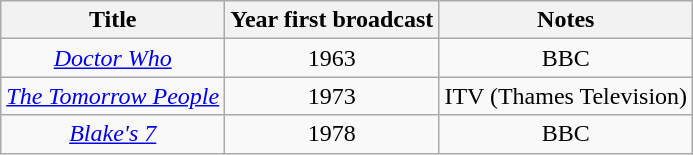<table class="wikitable" style="text-align:center;">
<tr>
<th>Title</th>
<th>Year first broadcast</th>
<th>Notes</th>
</tr>
<tr>
<td><em><a href='#'>Doctor Who</a></em></td>
<td>1963</td>
<td>BBC</td>
</tr>
<tr>
<td><em><a href='#'>The Tomorrow People</a></em></td>
<td>1973</td>
<td>ITV (Thames Television)</td>
</tr>
<tr>
<td><em><a href='#'>Blake's 7</a></em></td>
<td>1978</td>
<td>BBC</td>
</tr>
</table>
